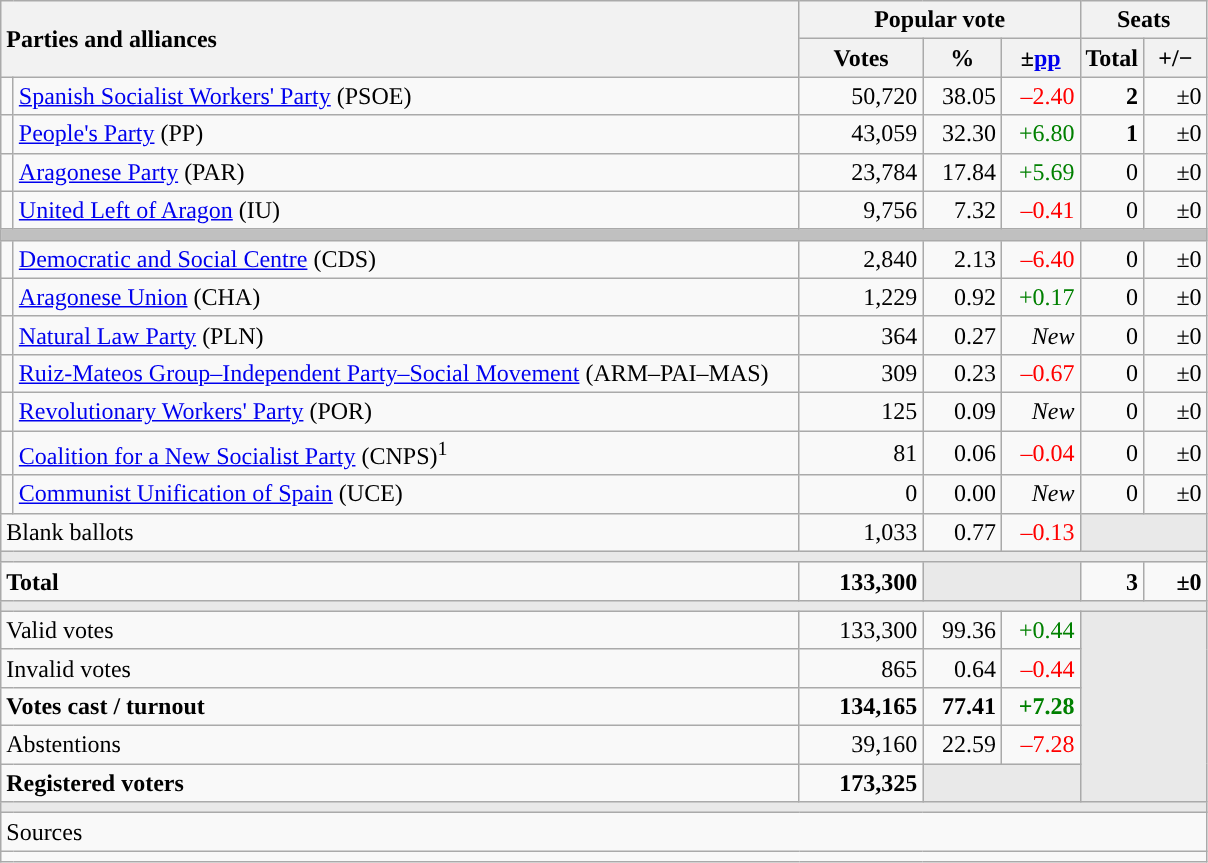<table class="wikitable" style="text-align:right;">
<tr>
<th style="text-align:left;" rowspan="2" colspan="2" width="525">Parties and alliances</th>
<th colspan="3">Popular vote</th>
<th colspan="2">Seats</th>
</tr>
<tr>
<th width="75">Votes</th>
<th width="45">%</th>
<th width="45">±<a href='#'>pp</a></th>
<th width="35">Total</th>
<th width="35">+/−</th>
</tr>
<tr>
<td width="1" style="color:inherit;background:"></td>
<td align="left"><a href='#'>Spanish Socialist Workers' Party</a> (PSOE)</td>
<td>50,720</td>
<td>38.05</td>
<td style="color:red;">–2.40</td>
<td><strong>2</strong></td>
<td>±0</td>
</tr>
<tr>
<td style="color:inherit;background:"></td>
<td align="left"><a href='#'>People's Party</a> (PP)</td>
<td>43,059</td>
<td>32.30</td>
<td style="color:green;">+6.80</td>
<td><strong>1</strong></td>
<td>±0</td>
</tr>
<tr>
<td style="color:inherit;background:"></td>
<td align="left"><a href='#'>Aragonese Party</a> (PAR)</td>
<td>23,784</td>
<td>17.84</td>
<td style="color:green;">+5.69</td>
<td>0</td>
<td>±0</td>
</tr>
<tr>
<td style="color:inherit;background:"></td>
<td align="left"><a href='#'>United Left of Aragon</a> (IU)</td>
<td>9,756</td>
<td>7.32</td>
<td style="color:red;">–0.41</td>
<td>0</td>
<td>±0</td>
</tr>
<tr>
<td colspan="7" bgcolor="#C0C0C0"></td>
</tr>
<tr>
<td style="color:inherit;background:"></td>
<td align="left"><a href='#'>Democratic and Social Centre</a> (CDS)</td>
<td>2,840</td>
<td>2.13</td>
<td style="color:red;">–6.40</td>
<td>0</td>
<td>±0</td>
</tr>
<tr>
<td style="color:inherit;background:"></td>
<td align="left"><a href='#'>Aragonese Union</a> (CHA)</td>
<td>1,229</td>
<td>0.92</td>
<td style="color:green;">+0.17</td>
<td>0</td>
<td>±0</td>
</tr>
<tr>
<td style="color:inherit;background:"></td>
<td align="left"><a href='#'>Natural Law Party</a> (PLN)</td>
<td>364</td>
<td>0.27</td>
<td><em>New</em></td>
<td>0</td>
<td>±0</td>
</tr>
<tr>
<td style="color:inherit;background:"></td>
<td align="left"><a href='#'>Ruiz-Mateos Group–Independent Party–Social Movement</a> (ARM–PAI–MAS)</td>
<td>309</td>
<td>0.23</td>
<td style="color:red;">–0.67</td>
<td>0</td>
<td>±0</td>
</tr>
<tr>
<td style="color:inherit;background:"></td>
<td align="left"><a href='#'>Revolutionary Workers' Party</a> (POR)</td>
<td>125</td>
<td>0.09</td>
<td><em>New</em></td>
<td>0</td>
<td>±0</td>
</tr>
<tr>
<td style="color:inherit;background:"></td>
<td align="left"><a href='#'>Coalition for a New Socialist Party</a> (CNPS)<sup>1</sup></td>
<td>81</td>
<td>0.06</td>
<td style="color:red;">–0.04</td>
<td>0</td>
<td>±0</td>
</tr>
<tr>
<td style="color:inherit;background:"></td>
<td align="left"><a href='#'>Communist Unification of Spain</a> (UCE)</td>
<td>0</td>
<td>0.00</td>
<td><em>New</em></td>
<td>0</td>
<td>±0</td>
</tr>
<tr>
<td align="left" colspan="2">Blank ballots</td>
<td>1,033</td>
<td>0.77</td>
<td style="color:red;">–0.13</td>
<td bgcolor="#E9E9E9" colspan="2"></td>
</tr>
<tr>
<td colspan="7" bgcolor="#E9E9E9"></td>
</tr>
<tr style="font-weight:bold;">
<td align="left" colspan="2">Total</td>
<td>133,300</td>
<td bgcolor="#E9E9E9" colspan="2"></td>
<td>3</td>
<td>±0</td>
</tr>
<tr>
<td colspan="7" bgcolor="#E9E9E9"></td>
</tr>
<tr>
<td align="left" colspan="2">Valid votes</td>
<td>133,300</td>
<td>99.36</td>
<td style="color:green;">+0.44</td>
<td bgcolor="#E9E9E9" colspan="2" rowspan="5"></td>
</tr>
<tr>
<td align="left" colspan="2">Invalid votes</td>
<td>865</td>
<td>0.64</td>
<td style="color:red;">–0.44</td>
</tr>
<tr style="font-weight:bold;">
<td align="left" colspan="2">Votes cast / turnout</td>
<td>134,165</td>
<td>77.41</td>
<td style="color:green;">+7.28</td>
</tr>
<tr>
<td align="left" colspan="2">Abstentions</td>
<td>39,160</td>
<td>22.59</td>
<td style="color:red;">–7.28</td>
</tr>
<tr style="font-weight:bold;">
<td align="left" colspan="2">Registered voters</td>
<td>173,325</td>
<td bgcolor="#E9E9E9" colspan="2"></td>
</tr>
<tr>
<td colspan="7" bgcolor="#E9E9E9"></td>
</tr>
<tr>
<td align="left" colspan="7">Sources</td>
</tr>
<tr>
<td colspan="7" style="text-align:left; max-width:790px;"></td>
</tr>
</table>
